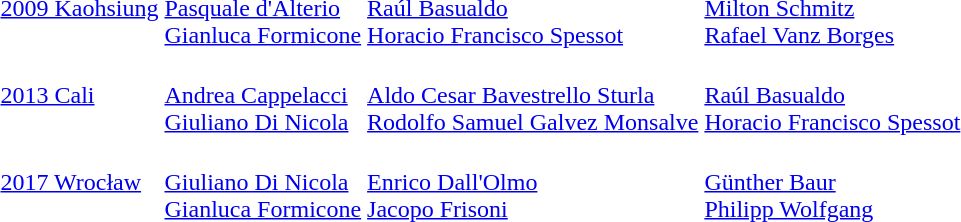<table>
<tr>
<td><a href='#'>2009 Kaohsiung</a></td>
<td><br><a href='#'>Pasquale d'Alterio</a><br><a href='#'>Gianluca Formicone</a></td>
<td><br><a href='#'>Raúl Basualdo</a><br><a href='#'>Horacio Francisco Spessot</a></td>
<td><br><a href='#'>Milton Schmitz</a><br><a href='#'>Rafael Vanz Borges</a></td>
</tr>
<tr>
<td><a href='#'>2013 Cali</a></td>
<td><br><a href='#'>Andrea Cappelacci</a><br><a href='#'>Giuliano Di Nicola</a></td>
<td><br><a href='#'>Aldo Cesar Bavestrello Sturla</a><br><a href='#'>Rodolfo Samuel Galvez Monsalve</a></td>
<td><br><a href='#'>Raúl Basualdo</a><br><a href='#'>Horacio Francisco Spessot</a></td>
</tr>
<tr>
<td><a href='#'>2017 Wrocław</a></td>
<td><br><a href='#'>Giuliano Di Nicola</a><br><a href='#'>Gianluca Formicone</a></td>
<td><br><a href='#'>Enrico Dall'Olmo</a><br><a href='#'>Jacopo Frisoni</a></td>
<td><br><a href='#'>Günther Baur</a><br><a href='#'>Philipp Wolfgang</a></td>
</tr>
</table>
